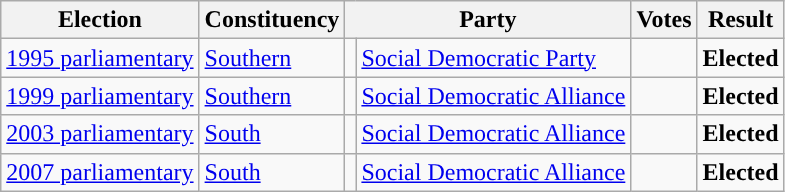<table class="wikitable" style="text-align:left;">
<tr>
<th scope=col>Election</th>
<th scope=col>Constituency</th>
<th scope=col colspan="2">Party</th>
<th scope=col>Votes</th>
<th scope=col>Result</th>
</tr>
<tr>
<td><a href='#'>1995 parliamentary</a></td>
<td><a href='#'>Southern</a></td>
<td style="background:"></td>
<td><a href='#'>Social Democratic Party</a></td>
<td align=right></td>
<td><strong>Elected</strong></td>
</tr>
<tr>
<td><a href='#'>1999 parliamentary</a></td>
<td><a href='#'>Southern</a></td>
<td style="background:"></td>
<td><a href='#'>Social Democratic Alliance</a></td>
<td align=right></td>
<td><strong>Elected</strong></td>
</tr>
<tr>
<td><a href='#'>2003 parliamentary</a></td>
<td><a href='#'>South</a></td>
<td style="background:"></td>
<td><a href='#'>Social Democratic Alliance</a></td>
<td align=right></td>
<td><strong>Elected</strong></td>
</tr>
<tr>
<td><a href='#'>2007 parliamentary</a></td>
<td><a href='#'>South</a></td>
<td style="background:"></td>
<td><a href='#'>Social Democratic Alliance</a></td>
<td align=right></td>
<td><strong>Elected</strong></td>
</tr>
</table>
